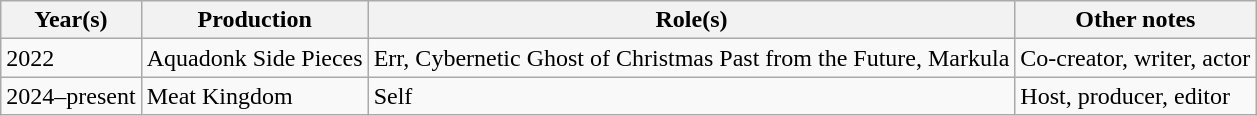<table class="wikitable">
<tr>
<th>Year(s)</th>
<th>Production</th>
<th>Role(s)</th>
<th>Other notes</th>
</tr>
<tr>
<td>2022</td>
<td>Aquadonk Side Pieces</td>
<td>Err, Cybernetic Ghost of Christmas Past from the Future, Markula</td>
<td>Co-creator, writer, actor</td>
</tr>
<tr>
<td>2024–present</td>
<td>Meat Kingdom</td>
<td>Self</td>
<td>Host, producer, editor</td>
</tr>
</table>
